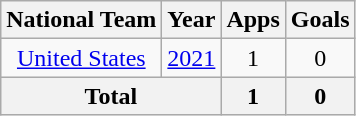<table class="wikitable" style="text-align:center">
<tr>
<th>National Team</th>
<th>Year</th>
<th>Apps</th>
<th>Goals</th>
</tr>
<tr>
<td><a href='#'>United States</a></td>
<td><a href='#'>2021</a></td>
<td>1</td>
<td>0</td>
</tr>
<tr>
<th colspan=2>Total</th>
<th>1</th>
<th>0</th>
</tr>
</table>
